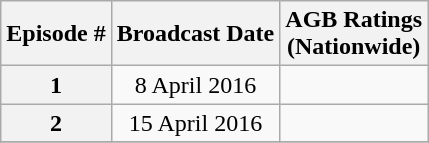<table class=wikitable style="text-align:center">
<tr>
<th>Episode #</th>
<th>Broadcast Date</th>
<th>AGB Ratings<br>(Nationwide)<br></th>
</tr>
<tr>
<th>1</th>
<td>8 April 2016</td>
<td></td>
</tr>
<tr>
<th>2</th>
<td>15 April 2016</td>
<td></td>
</tr>
<tr>
</tr>
</table>
